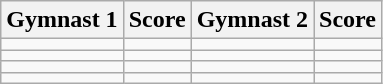<table class="wikitable">
<tr>
<th>Gymnast 1</th>
<th>Score</th>
<th>Gymnast 2</th>
<th>Score</th>
</tr>
<tr>
<td></td>
<td></td>
<td></td>
<td></td>
</tr>
<tr>
<td></td>
<td></td>
<td></td>
<td></td>
</tr>
<tr>
<td></td>
<td></td>
<td></td>
<td></td>
</tr>
<tr>
<td></td>
<td></td>
<td></td>
<td></td>
</tr>
</table>
